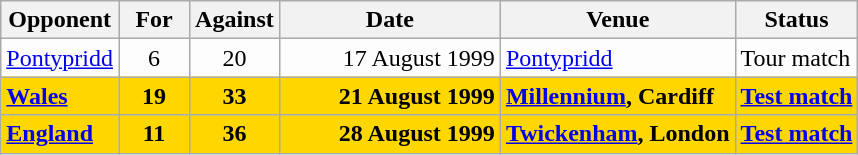<table class=wikitable>
<tr>
<th>Opponent</th>
<th>For</th>
<th>Against</th>
<th>Date</th>
<th>Venue</th>
<th>Status</th>
</tr>
<tr bgcolor=#fdfdfd>
<td><a href='#'>Pontypridd</a></td>
<td align=center width=40>6</td>
<td align=center width=40>20</td>
<td width=140 align=right>17 August 1999</td>
<td><a href='#'>Pontypridd</a></td>
<td>Tour match</td>
</tr>
<tr bgcolor=gold>
<td><strong><a href='#'>Wales</a></strong></td>
<td align=center width=40><strong>19</strong></td>
<td align=center width=40><strong>33</strong></td>
<td width=140 align=right><strong>21 August 1999</strong></td>
<td><strong><a href='#'>Millennium</a>, Cardiff</strong></td>
<td><strong><a href='#'>Test match</a></strong></td>
</tr>
<tr bgcolor=gold>
<td><strong><a href='#'>England</a></strong></td>
<td align=center width=40><strong>11</strong></td>
<td align=center width=40><strong>36</strong></td>
<td width=140 align=right><strong>28 August 1999</strong></td>
<td><strong><a href='#'>Twickenham</a>, London</strong></td>
<td><strong><a href='#'>Test match</a></strong></td>
</tr>
</table>
